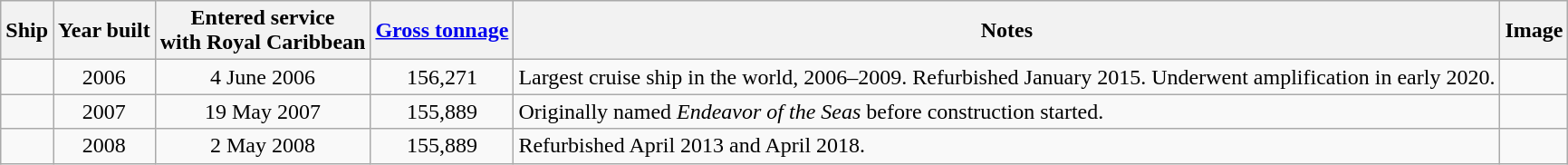<table class="wikitable sortable">
<tr>
<th>Ship</th>
<th>Year built</th>
<th>Entered service<br>with Royal Caribbean</th>
<th><a href='#'>Gross tonnage</a></th>
<th>Notes</th>
<th>Image</th>
</tr>
<tr>
<td></td>
<td style="text-align:Center;">2006</td>
<td style="text-align:Center;">4 June 2006</td>
<td style="text-align:center;">156,271</td>
<td>Largest cruise ship in the world, 2006–2009. Refurbished January 2015. Underwent amplification in early 2020.</td>
<td></td>
</tr>
<tr>
<td></td>
<td style="text-align:Center;">2007</td>
<td style="text-align:Center;">19 May 2007</td>
<td style="text-align:center;">155,889</td>
<td>Originally named <em>Endeavor of the Seas</em> before construction started.</td>
<td></td>
</tr>
<tr>
<td></td>
<td style="text-align:Center;">2008</td>
<td style="text-align:Center;">2 May 2008</td>
<td style="text-align:center;">155,889</td>
<td>Refurbished April 2013 and April 2018.</td>
<td></td>
</tr>
</table>
